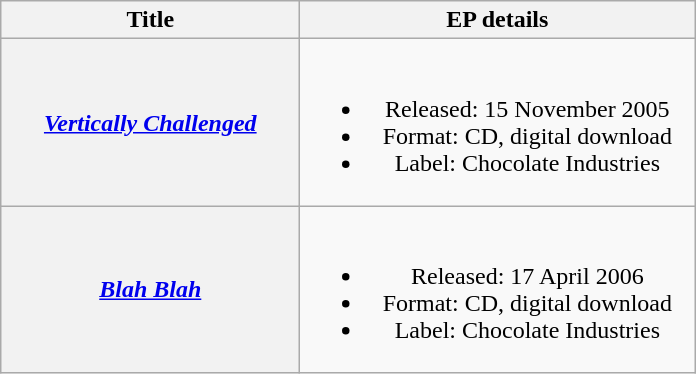<table class="wikitable plainrowheaders" style="text-align:center;">
<tr>
<th style="width:12em;">Title</th>
<th style="width:16em;">EP details</th>
</tr>
<tr>
<th scope="row"><em><a href='#'>Vertically Challenged</a></em></th>
<td><br><ul><li>Released: 15 November 2005</li><li>Format: CD, digital download</li><li>Label: Chocolate Industries</li></ul></td>
</tr>
<tr>
<th scope="row"><em><a href='#'>Blah Blah</a></em></th>
<td><br><ul><li>Released: 17 April 2006</li><li>Format: CD, digital download</li><li>Label: Chocolate Industries</li></ul></td>
</tr>
</table>
